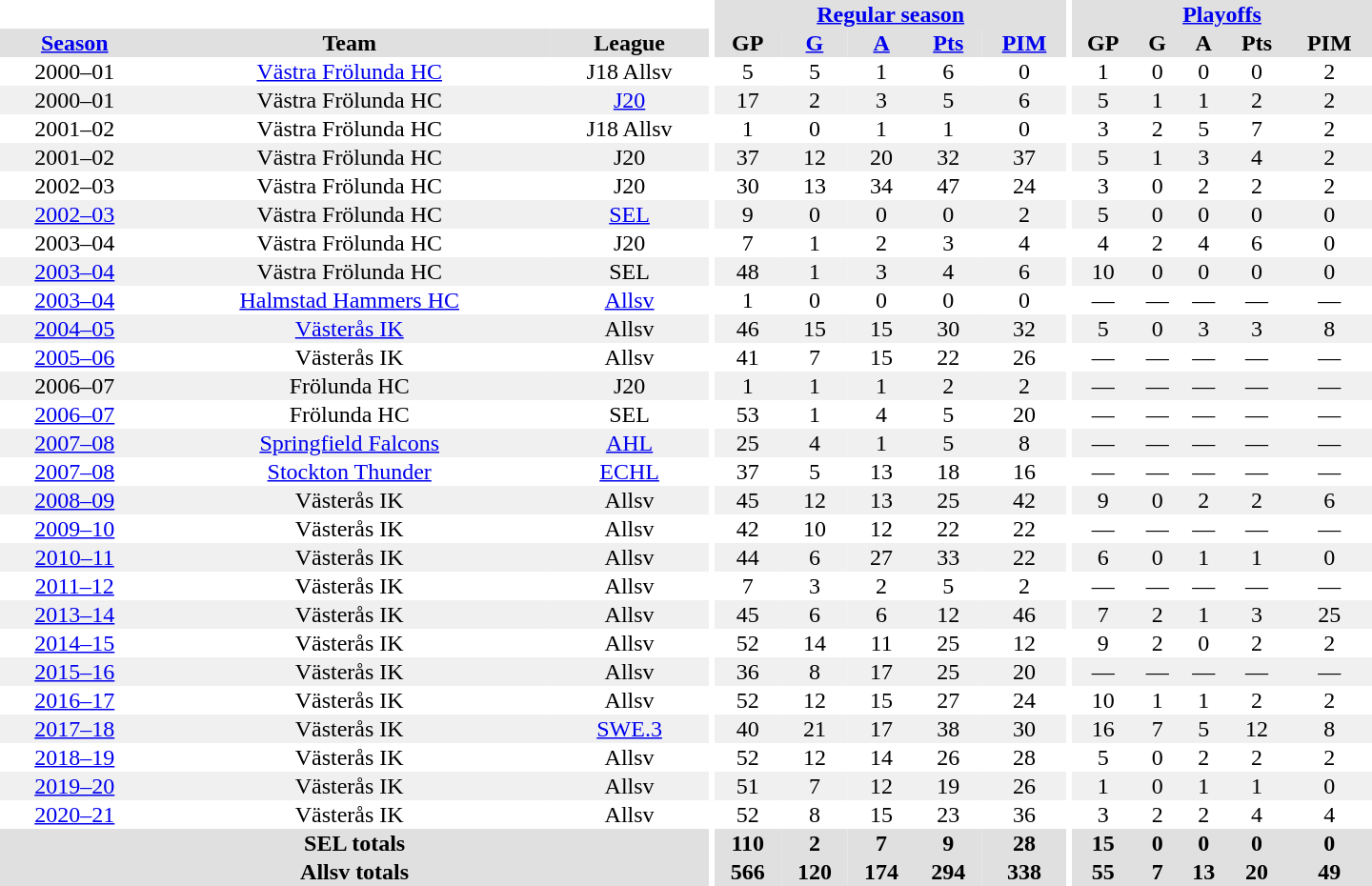<table border="0" cellpadding="1" cellspacing="0" style="text-align:center; width:60em">
<tr bgcolor="#e0e0e0">
<th colspan="3" bgcolor="#ffffff"></th>
<th rowspan="99" bgcolor="#ffffff"></th>
<th colspan="5"><a href='#'>Regular season</a></th>
<th rowspan="99" bgcolor="#ffffff"></th>
<th colspan="5"><a href='#'>Playoffs</a></th>
</tr>
<tr bgcolor="#e0e0e0">
<th><a href='#'>Season</a></th>
<th>Team</th>
<th>League</th>
<th>GP</th>
<th><a href='#'>G</a></th>
<th><a href='#'>A</a></th>
<th><a href='#'>Pts</a></th>
<th><a href='#'>PIM</a></th>
<th>GP</th>
<th>G</th>
<th>A</th>
<th>Pts</th>
<th>PIM</th>
</tr>
<tr>
<td>2000–01</td>
<td><a href='#'>Västra Frölunda HC</a></td>
<td>J18 Allsv</td>
<td>5</td>
<td>5</td>
<td>1</td>
<td>6</td>
<td>0</td>
<td>1</td>
<td>0</td>
<td>0</td>
<td>0</td>
<td>2</td>
</tr>
<tr bgcolor="#f0f0f0">
<td>2000–01</td>
<td>Västra Frölunda HC</td>
<td><a href='#'>J20</a></td>
<td>17</td>
<td>2</td>
<td>3</td>
<td>5</td>
<td>6</td>
<td>5</td>
<td>1</td>
<td>1</td>
<td>2</td>
<td>2</td>
</tr>
<tr>
<td>2001–02</td>
<td>Västra Frölunda HC</td>
<td>J18 Allsv</td>
<td>1</td>
<td>0</td>
<td>1</td>
<td>1</td>
<td>0</td>
<td>3</td>
<td>2</td>
<td>5</td>
<td>7</td>
<td>2</td>
</tr>
<tr bgcolor="#f0f0f0">
<td>2001–02</td>
<td>Västra Frölunda HC</td>
<td>J20</td>
<td>37</td>
<td>12</td>
<td>20</td>
<td>32</td>
<td>37</td>
<td>5</td>
<td>1</td>
<td>3</td>
<td>4</td>
<td>2</td>
</tr>
<tr>
<td>2002–03</td>
<td>Västra Frölunda HC</td>
<td>J20</td>
<td>30</td>
<td>13</td>
<td>34</td>
<td>47</td>
<td>24</td>
<td>3</td>
<td>0</td>
<td>2</td>
<td>2</td>
<td>2</td>
</tr>
<tr bgcolor="#f0f0f0">
<td><a href='#'>2002–03</a></td>
<td>Västra Frölunda HC</td>
<td><a href='#'>SEL</a></td>
<td>9</td>
<td>0</td>
<td>0</td>
<td>0</td>
<td>2</td>
<td>5</td>
<td>0</td>
<td>0</td>
<td>0</td>
<td>0</td>
</tr>
<tr>
<td>2003–04</td>
<td>Västra Frölunda HC</td>
<td>J20</td>
<td>7</td>
<td>1</td>
<td>2</td>
<td>3</td>
<td>4</td>
<td>4</td>
<td>2</td>
<td>4</td>
<td>6</td>
<td>0</td>
</tr>
<tr bgcolor="#f0f0f0">
<td><a href='#'>2003–04</a></td>
<td>Västra Frölunda HC</td>
<td>SEL</td>
<td>48</td>
<td>1</td>
<td>3</td>
<td>4</td>
<td>6</td>
<td>10</td>
<td>0</td>
<td>0</td>
<td>0</td>
<td>0</td>
</tr>
<tr>
<td><a href='#'>2003–04</a></td>
<td><a href='#'>Halmstad Hammers HC</a></td>
<td><a href='#'>Allsv</a></td>
<td>1</td>
<td>0</td>
<td>0</td>
<td>0</td>
<td>0</td>
<td>—</td>
<td>—</td>
<td>—</td>
<td>—</td>
<td>—</td>
</tr>
<tr bgcolor="#f0f0f0">
<td><a href='#'>2004–05</a></td>
<td><a href='#'>Västerås IK</a></td>
<td>Allsv</td>
<td>46</td>
<td>15</td>
<td>15</td>
<td>30</td>
<td>32</td>
<td>5</td>
<td>0</td>
<td>3</td>
<td>3</td>
<td>8</td>
</tr>
<tr>
<td><a href='#'>2005–06</a></td>
<td>Västerås IK</td>
<td>Allsv</td>
<td>41</td>
<td>7</td>
<td>15</td>
<td>22</td>
<td>26</td>
<td>—</td>
<td>—</td>
<td>—</td>
<td>—</td>
<td>—</td>
</tr>
<tr bgcolor="#f0f0f0">
<td>2006–07</td>
<td>Frölunda HC</td>
<td>J20</td>
<td>1</td>
<td>1</td>
<td>1</td>
<td>2</td>
<td>2</td>
<td>—</td>
<td>—</td>
<td>—</td>
<td>—</td>
<td>—</td>
</tr>
<tr>
<td><a href='#'>2006–07</a></td>
<td>Frölunda HC</td>
<td>SEL</td>
<td>53</td>
<td>1</td>
<td>4</td>
<td>5</td>
<td>20</td>
<td>—</td>
<td>—</td>
<td>—</td>
<td>—</td>
<td>—</td>
</tr>
<tr bgcolor="#f0f0f0">
<td><a href='#'>2007–08</a></td>
<td><a href='#'>Springfield Falcons</a></td>
<td><a href='#'>AHL</a></td>
<td>25</td>
<td>4</td>
<td>1</td>
<td>5</td>
<td>8</td>
<td>—</td>
<td>—</td>
<td>—</td>
<td>—</td>
<td>—</td>
</tr>
<tr>
<td><a href='#'>2007–08</a></td>
<td><a href='#'>Stockton Thunder</a></td>
<td><a href='#'>ECHL</a></td>
<td>37</td>
<td>5</td>
<td>13</td>
<td>18</td>
<td>16</td>
<td>—</td>
<td>—</td>
<td>—</td>
<td>—</td>
<td>—</td>
</tr>
<tr bgcolor="#f0f0f0">
<td><a href='#'>2008–09</a></td>
<td>Västerås IK</td>
<td>Allsv</td>
<td>45</td>
<td>12</td>
<td>13</td>
<td>25</td>
<td>42</td>
<td>9</td>
<td>0</td>
<td>2</td>
<td>2</td>
<td>6</td>
</tr>
<tr>
<td><a href='#'>2009–10</a></td>
<td>Västerås IK</td>
<td>Allsv</td>
<td>42</td>
<td>10</td>
<td>12</td>
<td>22</td>
<td>22</td>
<td>—</td>
<td>—</td>
<td>—</td>
<td>—</td>
<td>—</td>
</tr>
<tr bgcolor="#f0f0f0">
<td><a href='#'>2010–11</a></td>
<td>Västerås IK</td>
<td>Allsv</td>
<td>44</td>
<td>6</td>
<td>27</td>
<td>33</td>
<td>22</td>
<td>6</td>
<td>0</td>
<td>1</td>
<td>1</td>
<td>0</td>
</tr>
<tr>
<td><a href='#'>2011–12</a></td>
<td>Västerås IK</td>
<td>Allsv</td>
<td>7</td>
<td>3</td>
<td>2</td>
<td>5</td>
<td>2</td>
<td>—</td>
<td>—</td>
<td>—</td>
<td>—</td>
<td>—</td>
</tr>
<tr bgcolor="#f0f0f0">
<td><a href='#'>2013–14</a></td>
<td>Västerås IK</td>
<td>Allsv</td>
<td>45</td>
<td>6</td>
<td>6</td>
<td>12</td>
<td>46</td>
<td>7</td>
<td>2</td>
<td>1</td>
<td>3</td>
<td>25</td>
</tr>
<tr>
<td><a href='#'>2014–15</a></td>
<td>Västerås IK</td>
<td>Allsv</td>
<td>52</td>
<td>14</td>
<td>11</td>
<td>25</td>
<td>12</td>
<td>9</td>
<td>2</td>
<td>0</td>
<td>2</td>
<td>2</td>
</tr>
<tr bgcolor="#f0f0f0">
<td><a href='#'>2015–16</a></td>
<td>Västerås IK</td>
<td>Allsv</td>
<td>36</td>
<td>8</td>
<td>17</td>
<td>25</td>
<td>20</td>
<td>—</td>
<td>—</td>
<td>—</td>
<td>—</td>
<td>—</td>
</tr>
<tr>
<td><a href='#'>2016–17</a></td>
<td>Västerås IK</td>
<td>Allsv</td>
<td>52</td>
<td>12</td>
<td>15</td>
<td>27</td>
<td>24</td>
<td>10</td>
<td>1</td>
<td>1</td>
<td>2</td>
<td>2</td>
</tr>
<tr bgcolor="#f0f0f0">
<td><a href='#'>2017–18</a></td>
<td>Västerås IK</td>
<td><a href='#'>SWE.3</a></td>
<td>40</td>
<td>21</td>
<td>17</td>
<td>38</td>
<td>30</td>
<td>16</td>
<td>7</td>
<td>5</td>
<td>12</td>
<td>8</td>
</tr>
<tr>
<td><a href='#'>2018–19</a></td>
<td>Västerås IK</td>
<td>Allsv</td>
<td>52</td>
<td>12</td>
<td>14</td>
<td>26</td>
<td>28</td>
<td>5</td>
<td>0</td>
<td>2</td>
<td>2</td>
<td>2</td>
</tr>
<tr bgcolor="#f0f0f0">
<td><a href='#'>2019–20</a></td>
<td>Västerås IK</td>
<td>Allsv</td>
<td>51</td>
<td>7</td>
<td>12</td>
<td>19</td>
<td>26</td>
<td>1</td>
<td>0</td>
<td>1</td>
<td>1</td>
<td>0</td>
</tr>
<tr>
<td><a href='#'>2020–21</a></td>
<td>Västerås IK</td>
<td>Allsv</td>
<td>52</td>
<td>8</td>
<td>15</td>
<td>23</td>
<td>36</td>
<td>3</td>
<td>2</td>
<td>2</td>
<td>4</td>
<td>4</td>
</tr>
<tr bgcolor="#e0e0e0">
<th colspan="3">SEL totals</th>
<th>110</th>
<th>2</th>
<th>7</th>
<th>9</th>
<th>28</th>
<th>15</th>
<th>0</th>
<th>0</th>
<th>0</th>
<th>0</th>
</tr>
<tr bgcolor="#e0e0e0">
<th colspan="3">Allsv totals</th>
<th>566</th>
<th>120</th>
<th>174</th>
<th>294</th>
<th>338</th>
<th>55</th>
<th>7</th>
<th>13</th>
<th>20</th>
<th>49</th>
</tr>
</table>
